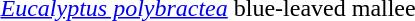<table>
<tr>
<td><em><a href='#'>Eucalyptus polybractea</a></em></td>
<td>blue-leaved mallee</td>
</tr>
</table>
